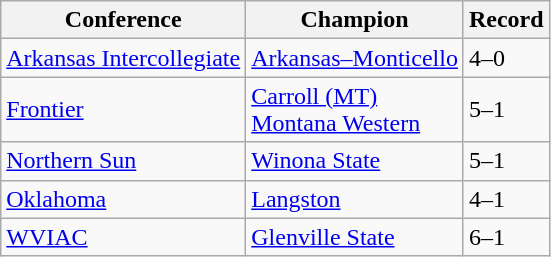<table class="wikitable">
<tr>
<th>Conference</th>
<th>Champion</th>
<th>Record</th>
</tr>
<tr>
<td><a href='#'>Arkansas Intercollegiate</a></td>
<td><a href='#'>Arkansas–Monticello</a></td>
<td>4–0</td>
</tr>
<tr>
<td><a href='#'>Frontier</a></td>
<td><a href='#'>Carroll (MT)</a><br><a href='#'>Montana Western</a></td>
<td>5–1</td>
</tr>
<tr>
<td><a href='#'>Northern Sun</a></td>
<td><a href='#'>Winona State</a></td>
<td>5–1</td>
</tr>
<tr>
<td><a href='#'>Oklahoma</a></td>
<td><a href='#'>Langston</a></td>
<td>4–1</td>
</tr>
<tr>
<td><a href='#'>WVIAC</a></td>
<td><a href='#'>Glenville State</a></td>
<td>6–1</td>
</tr>
</table>
